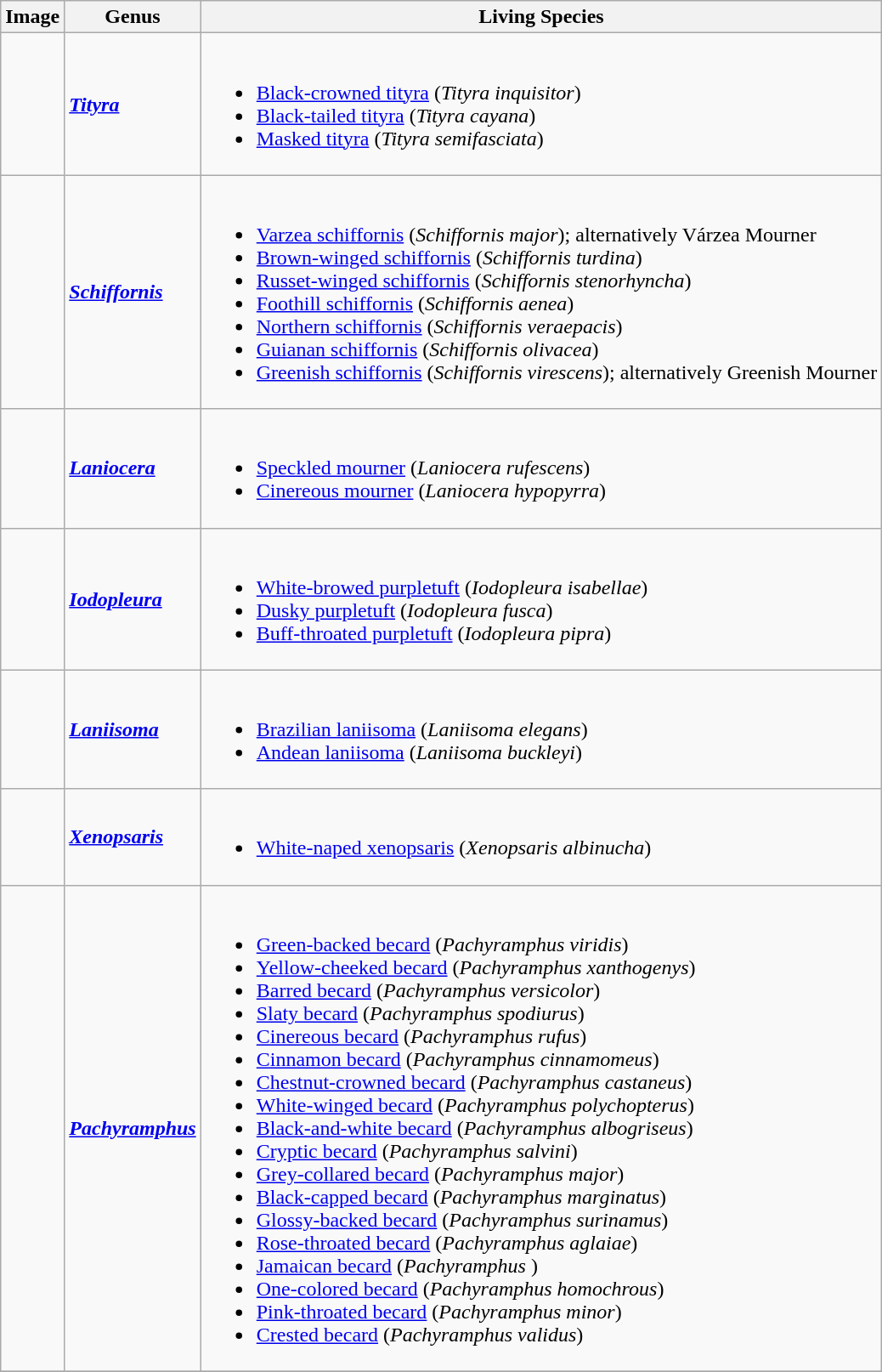<table class="wikitable">
<tr>
<th>Image</th>
<th>Genus</th>
<th>Living Species</th>
</tr>
<tr>
<td></td>
<td><strong><em><a href='#'>Tityra</a></em></strong> </td>
<td><br><ul><li><a href='#'>Black-crowned tityra</a> (<em>Tityra inquisitor</em>)</li><li><a href='#'>Black-tailed tityra</a> (<em>Tityra cayana</em>)</li><li><a href='#'>Masked tityra</a> (<em>Tityra semifasciata</em>)</li></ul></td>
</tr>
<tr>
<td></td>
<td><strong><em><a href='#'>Schiffornis</a></em></strong> </td>
<td><br><ul><li><a href='#'>Varzea schiffornis</a> (<em>Schiffornis major</em>); alternatively Várzea Mourner</li><li><a href='#'>Brown-winged schiffornis</a> (<em>Schiffornis turdina</em>)</li><li><a href='#'>Russet-winged schiffornis</a> (<em>Schiffornis stenorhyncha</em>)</li><li><a href='#'>Foothill schiffornis</a> (<em>Schiffornis aenea</em>)</li><li><a href='#'>Northern schiffornis</a> (<em>Schiffornis veraepacis</em>)</li><li><a href='#'>Guianan schiffornis</a> (<em>Schiffornis olivacea</em>)</li><li><a href='#'>Greenish schiffornis</a> (<em>Schiffornis virescens</em>); alternatively Greenish Mourner</li></ul></td>
</tr>
<tr>
<td></td>
<td><strong><em><a href='#'>Laniocera</a></em></strong> </td>
<td><br><ul><li><a href='#'>Speckled mourner</a> (<em>Laniocera rufescens</em>)</li><li><a href='#'>Cinereous mourner</a> (<em>Laniocera hypopyrra</em>)</li></ul></td>
</tr>
<tr>
<td></td>
<td><strong><em><a href='#'>Iodopleura</a></em></strong> </td>
<td><br><ul><li><a href='#'>White-browed purpletuft</a> (<em>Iodopleura isabellae</em>)</li><li><a href='#'>Dusky purpletuft</a> (<em>Iodopleura fusca</em>)</li><li><a href='#'>Buff-throated purpletuft</a> (<em>Iodopleura pipra</em>)</li></ul></td>
</tr>
<tr>
<td></td>
<td><strong><em><a href='#'>Laniisoma</a></em></strong> </td>
<td><br><ul><li><a href='#'>Brazilian laniisoma</a> (<em>Laniisoma elegans</em>)</li><li><a href='#'>Andean laniisoma</a> (<em>Laniisoma buckleyi</em>)</li></ul></td>
</tr>
<tr>
<td></td>
<td><strong><em><a href='#'>Xenopsaris</a></em></strong> </td>
<td><br><ul><li><a href='#'>White-naped xenopsaris</a> (<em>Xenopsaris albinucha</em>)</li></ul></td>
</tr>
<tr>
<td></td>
<td><strong><em><a href='#'>Pachyramphus</a></em></strong> </td>
<td><br><ul><li><a href='#'>Green-backed becard</a> (<em>Pachyramphus viridis</em>)</li><li><a href='#'>Yellow-cheeked becard</a> (<em>Pachyramphus xanthogenys</em>)</li><li><a href='#'>Barred becard</a> (<em>Pachyramphus versicolor</em>)</li><li><a href='#'>Slaty becard</a> (<em>Pachyramphus spodiurus</em>)</li><li><a href='#'>Cinereous becard</a> (<em>Pachyramphus rufus</em>)</li><li><a href='#'>Cinnamon becard</a> (<em>Pachyramphus cinnamomeus</em>)</li><li><a href='#'>Chestnut-crowned becard</a> (<em>Pachyramphus castaneus</em>)</li><li><a href='#'>White-winged becard</a> (<em>Pachyramphus polychopterus</em>)</li><li><a href='#'>Black-and-white becard</a> (<em>Pachyramphus albogriseus</em>)</li><li><a href='#'>Cryptic becard</a> (<em>Pachyramphus salvini</em>)</li><li><a href='#'>Grey-collared becard</a> (<em>Pachyramphus major</em>)</li><li><a href='#'>Black-capped becard</a> (<em>Pachyramphus marginatus</em>)</li><li><a href='#'>Glossy-backed becard</a> (<em>Pachyramphus surinamus</em>)</li><li><a href='#'>Rose-throated becard</a> (<em>Pachyramphus aglaiae</em>)</li><li><a href='#'>Jamaican becard</a> (<em>Pachyramphus </em>)</li><li><a href='#'>One-colored becard</a> (<em>Pachyramphus homochrous</em>)</li><li><a href='#'>Pink-throated becard</a> (<em>Pachyramphus minor</em>)</li><li><a href='#'>Crested becard</a> (<em>Pachyramphus validus</em>)</li></ul></td>
</tr>
<tr>
</tr>
</table>
